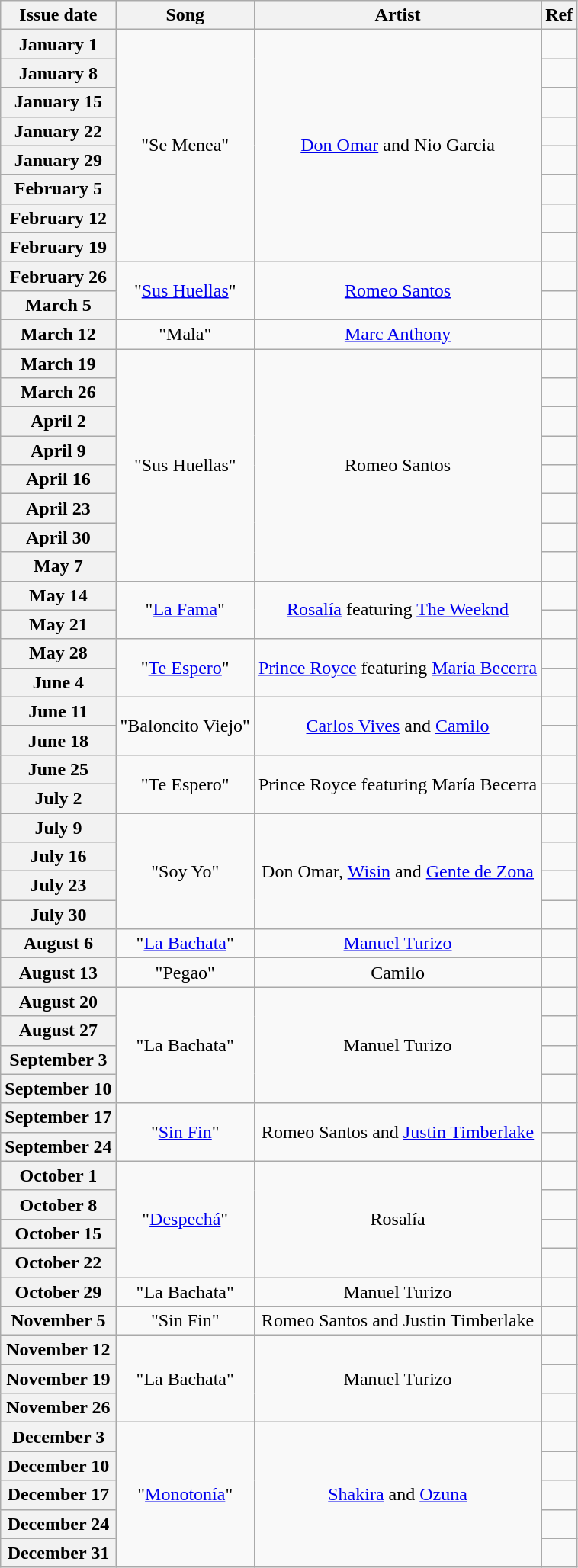<table class="wikitable plainrowheaders" style="text-align: center;">
<tr>
<th>Issue date</th>
<th>Song</th>
<th>Artist</th>
<th>Ref</th>
</tr>
<tr>
<th scope="row">January 1</th>
<td rowspan=8>"Se Menea"</td>
<td rowspan=8><a href='#'>Don Omar</a> and Nio Garcia</td>
<td></td>
</tr>
<tr>
<th scope="row">January 8</th>
<td></td>
</tr>
<tr>
<th scope="row">January 15</th>
<td></td>
</tr>
<tr>
<th scope="row">January 22</th>
<td></td>
</tr>
<tr>
<th scope="row">January 29</th>
<td></td>
</tr>
<tr>
<th scope="row">February 5</th>
<td></td>
</tr>
<tr>
<th scope="row">February 12</th>
<td></td>
</tr>
<tr>
<th scope="row">February 19</th>
<td></td>
</tr>
<tr>
<th scope="row">February 26</th>
<td rowspan=2>"<a href='#'>Sus Huellas</a>"</td>
<td rowspan=2><a href='#'>Romeo Santos</a></td>
<td></td>
</tr>
<tr>
<th scope="row">March 5</th>
<td></td>
</tr>
<tr>
<th scope="row">March 12</th>
<td>"Mala"</td>
<td><a href='#'>Marc Anthony</a></td>
<td></td>
</tr>
<tr>
<th scope="row">March 19</th>
<td rowspan=8>"Sus Huellas"</td>
<td rowspan=8>Romeo Santos</td>
<td></td>
</tr>
<tr>
<th scope="row">March 26</th>
<td></td>
</tr>
<tr>
<th scope="row">April 2</th>
<td></td>
</tr>
<tr>
<th scope="row">April 9</th>
<td></td>
</tr>
<tr>
<th scope="row">April 16</th>
<td></td>
</tr>
<tr>
<th scope="row">April 23</th>
<td></td>
</tr>
<tr>
<th scope="row">April 30</th>
<td></td>
</tr>
<tr>
<th scope="row">May 7</th>
<td></td>
</tr>
<tr>
<th scope="row">May 14</th>
<td rowspan=2>"<a href='#'>La Fama</a>"</td>
<td rowspan=2><a href='#'>Rosalía</a> featuring <a href='#'>The Weeknd</a></td>
<td></td>
</tr>
<tr>
<th scope="row">May 21</th>
<td></td>
</tr>
<tr>
<th scope="row">May 28</th>
<td rowspan=2>"<a href='#'>Te Espero</a>"</td>
<td rowspan=2><a href='#'>Prince Royce</a> featuring <a href='#'>María Becerra</a></td>
<td></td>
</tr>
<tr>
<th scope="row">June 4</th>
<td></td>
</tr>
<tr>
<th scope="row">June 11</th>
<td rowspan=2>"Baloncito Viejo"</td>
<td rowspan=2><a href='#'>Carlos Vives</a> and <a href='#'>Camilo</a></td>
<td></td>
</tr>
<tr>
<th scope="row">June 18</th>
<td></td>
</tr>
<tr>
<th scope="row">June 25</th>
<td rowspan=2>"Te Espero"</td>
<td rowspan=2>Prince Royce featuring María Becerra</td>
<td></td>
</tr>
<tr>
<th scope="row">July 2</th>
<td></td>
</tr>
<tr>
<th scope="row">July 9</th>
<td rowspan=4>"Soy Yo"</td>
<td rowspan=4>Don Omar, <a href='#'>Wisin</a> and <a href='#'>Gente de Zona</a></td>
<td></td>
</tr>
<tr>
<th scope="row">July 16</th>
<td></td>
</tr>
<tr>
<th scope="row">July 23</th>
<td></td>
</tr>
<tr>
<th scope="row">July 30</th>
<td></td>
</tr>
<tr>
<th scope="row">August 6</th>
<td>"<a href='#'>La Bachata</a>"</td>
<td><a href='#'>Manuel Turizo</a></td>
<td></td>
</tr>
<tr>
<th scope="row">August 13</th>
<td>"Pegao"</td>
<td>Camilo</td>
<td></td>
</tr>
<tr>
<th scope="row">August 20</th>
<td rowspan=4>"La Bachata"</td>
<td rowspan=4>Manuel Turizo</td>
<td></td>
</tr>
<tr>
<th scope="row">August 27</th>
<td></td>
</tr>
<tr>
<th scope="row">September 3</th>
<td></td>
</tr>
<tr>
<th scope="row">September 10</th>
<td></td>
</tr>
<tr>
<th scope="row">September 17</th>
<td rowspan=2>"<a href='#'>Sin Fin</a>"</td>
<td rowspan=2>Romeo Santos and <a href='#'>Justin Timberlake</a></td>
<td></td>
</tr>
<tr>
<th scope="row">September 24</th>
<td></td>
</tr>
<tr>
<th scope="row">October 1</th>
<td rowspan=4>"<a href='#'>Despechá</a>"</td>
<td rowspan=4>Rosalía</td>
<td></td>
</tr>
<tr>
<th scope="row">October 8</th>
<td></td>
</tr>
<tr>
<th scope="row">October 15</th>
<td></td>
</tr>
<tr>
<th scope="row">October 22</th>
<td></td>
</tr>
<tr>
<th scope="row">October 29</th>
<td>"La Bachata"</td>
<td>Manuel Turizo</td>
<td></td>
</tr>
<tr>
<th scope="row">November 5</th>
<td>"Sin Fin"</td>
<td>Romeo Santos and Justin Timberlake</td>
<td></td>
</tr>
<tr>
<th scope="row">November 12</th>
<td rowspan=3>"La Bachata"</td>
<td rowspan=3>Manuel Turizo</td>
<td></td>
</tr>
<tr>
<th scope="row">November 19</th>
<td></td>
</tr>
<tr>
<th scope="row">November 26</th>
<td></td>
</tr>
<tr>
<th scope="row">December 3</th>
<td rowspan=5>"<a href='#'>Monotonía</a>"</td>
<td rowspan=5><a href='#'>Shakira</a> and <a href='#'>Ozuna</a></td>
<td></td>
</tr>
<tr>
<th scope="row">December 10</th>
<td></td>
</tr>
<tr>
<th scope="row">December 17</th>
<td></td>
</tr>
<tr>
<th scope="row">December 24</th>
<td></td>
</tr>
<tr>
<th scope="row">December 31</th>
<td></td>
</tr>
</table>
